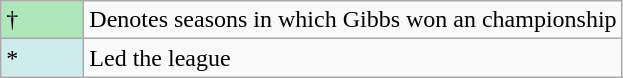<table class="wikitable">
<tr>
<td style="background:#afe6ba; width:3em;">†</td>
<td>Denotes seasons in which Gibbs won an championship</td>
</tr>
<tr>
<td style="background:#CFECEC; width:1em">*</td>
<td>Led the league</td>
</tr>
</table>
